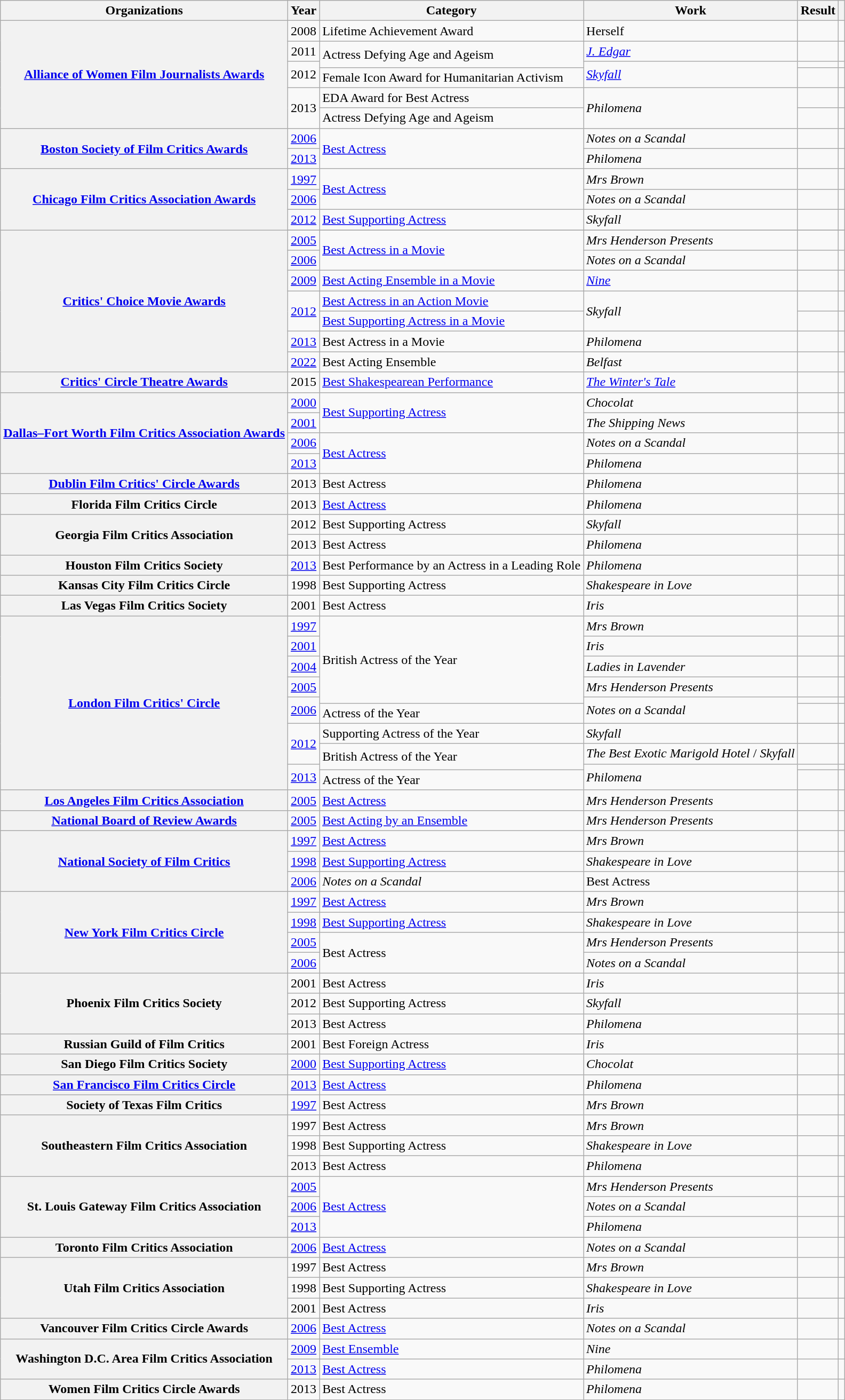<table class= "wikitable plainrowheaders sortable">
<tr>
<th>Organizations</th>
<th scope="col">Year</th>
<th scope="col">Category</th>
<th scope="col">Work</th>
<th scope="col">Result</th>
<th scope="col" class="unsortable"></th>
</tr>
<tr>
<th scope="row" rowspan="6"><a href='#'>Alliance of Women Film Journalists Awards</a></th>
<td style="text-align:center;">2008</td>
<td>Lifetime Achievement Award</td>
<td>Herself</td>
<td></td>
<td></td>
</tr>
<tr>
<td style="text-align:center;">2011</td>
<td rowspan=2>Actress Defying Age and Ageism</td>
<td><em><a href='#'>J. Edgar</a></em></td>
<td></td>
<td></td>
</tr>
<tr>
<td style="text-align:center;", rowspan=2>2012</td>
<td rowspan=2><em><a href='#'>Skyfall</a></em></td>
<td></td>
<td></td>
</tr>
<tr>
<td>Female Icon Award for Humanitarian Activism</td>
<td></td>
<td></td>
</tr>
<tr>
<td style="text-align:center;", rowspan=2>2013</td>
<td>EDA Award for Best Actress</td>
<td rowspan=2><em>Philomena</em></td>
<td></td>
<td></td>
</tr>
<tr>
<td>Actress Defying Age and Ageism</td>
<td></td>
<td></td>
</tr>
<tr>
<th scope="row" rowspan="2"><a href='#'>Boston Society of Film Critics Awards</a></th>
<td style="text-align:center;"><a href='#'>2006</a></td>
<td rowspan=2><a href='#'>Best Actress</a></td>
<td><em>Notes on a Scandal</em></td>
<td></td>
<td></td>
</tr>
<tr>
<td style="text-align:center;"><a href='#'>2013</a></td>
<td><em>Philomena</em></td>
<td></td>
<td></td>
</tr>
<tr>
<th scope="row" rowspan="3"><a href='#'>Chicago Film Critics Association Awards</a></th>
<td style="text-align:center;"><a href='#'>1997</a></td>
<td rowspan=2><a href='#'>Best Actress</a></td>
<td><em>Mrs Brown</em></td>
<td></td>
<td></td>
</tr>
<tr>
<td style="text-align:center;"><a href='#'>2006</a></td>
<td><em>Notes on a Scandal</em></td>
<td></td>
<td></td>
</tr>
<tr>
<td style="text-align:center;"><a href='#'>2012</a></td>
<td><a href='#'>Best Supporting Actress</a></td>
<td><em>Skyfall</em></td>
<td></td>
<td></td>
</tr>
<tr>
<th scope="row" rowspan="8"><a href='#'>Critics' Choice Movie Awards</a></th>
</tr>
<tr>
<td style="text-align:center;"><a href='#'>2005</a></td>
<td rowspan=2><a href='#'>Best Actress in a Movie</a></td>
<td><em>Mrs Henderson Presents</em></td>
<td></td>
<td style="text-align:center;"></td>
</tr>
<tr>
<td style="text-align:center;"><a href='#'>2006</a></td>
<td><em>Notes on a Scandal</em></td>
<td></td>
<td style="text-align:center;"></td>
</tr>
<tr>
<td style="text-align:center;"><a href='#'>2009</a></td>
<td><a href='#'>Best Acting Ensemble in a Movie</a> </td>
<td><em><a href='#'>Nine</a></em></td>
<td></td>
<td style="text-align:center;"></td>
</tr>
<tr>
<td style="text-align:center;", rowspan=2><a href='#'>2012</a></td>
<td><a href='#'>Best Actress in an Action Movie</a></td>
<td rowspan=2><em>Skyfall</em></td>
<td></td>
<td style="text-align:center;"></td>
</tr>
<tr>
<td><a href='#'>Best Supporting Actress in a Movie</a></td>
<td></td>
<td></td>
</tr>
<tr>
<td style="text-align:center;"><a href='#'>2013</a></td>
<td>Best Actress in a Movie</td>
<td><em>Philomena</em></td>
<td></td>
<td style="text-align:center;"></td>
</tr>
<tr>
<td style="text-align:center;"><a href='#'>2022</a></td>
<td>Best Acting Ensemble</td>
<td><em>Belfast</em></td>
<td></td>
<td style="text-align:center;"></td>
</tr>
<tr>
<th scope="row" rowspan="1"><a href='#'>Critics' Circle Theatre Awards</a></th>
<td>2015</td>
<td><a href='#'>Best Shakespearean Performance</a></td>
<td><em><a href='#'>The Winter's Tale</a></em></td>
<td></td>
<td></td>
</tr>
<tr>
<th scope="row" rowspan="4"><a href='#'>Dallas–Fort Worth Film Critics Association Awards</a></th>
<td style="text-align:center;"><a href='#'>2000</a></td>
<td rowspan=2><a href='#'>Best Supporting Actress</a></td>
<td><em>Chocolat</em></td>
<td></td>
<td></td>
</tr>
<tr>
<td style="text-align:center;"><a href='#'>2001</a></td>
<td><em>The Shipping News</em></td>
<td></td>
<td></td>
</tr>
<tr>
<td style="text-align:center;"><a href='#'>2006</a></td>
<td rowspan=2><a href='#'>Best Actress</a></td>
<td><em>Notes on a Scandal</em></td>
<td></td>
<td></td>
</tr>
<tr>
<td style="text-align:center;"><a href='#'>2013</a></td>
<td><em>Philomena</em></td>
<td></td>
<td></td>
</tr>
<tr>
<th scope="row" rowspan="1"><a href='#'>Dublin Film Critics' Circle Awards</a></th>
<td style="text-align:center;">2013</td>
<td>Best Actress</td>
<td><em>Philomena</em></td>
<td></td>
<td></td>
</tr>
<tr>
<th scope="row" rowspan="1">Florida Film Critics Circle</th>
<td style="text-align:center;">2013</td>
<td><a href='#'>Best Actress</a></td>
<td><em>Philomena</em></td>
<td></td>
<td></td>
</tr>
<tr>
<th scope="row" rowspan="2">Georgia Film Critics Association</th>
<td style="text-align:center;">2012</td>
<td>Best Supporting Actress</td>
<td><em>Skyfall</em></td>
<td></td>
<td></td>
</tr>
<tr>
<td style="text-align:center;">2013</td>
<td>Best Actress</td>
<td><em>Philomena</em></td>
<td></td>
<td></td>
</tr>
<tr>
<th scope="row" rowspan="1">Houston Film Critics Society</th>
<td style="text-align:center;"><a href='#'>2013</a></td>
<td>Best Performance by an Actress in a Leading Role</td>
<td><em>Philomena</em></td>
<td></td>
<td></td>
</tr>
<tr>
<th scope="row" rowspan="1">Kansas City Film Critics Circle</th>
<td style="text-align:center;">1998</td>
<td>Best Supporting Actress</td>
<td><em>Shakespeare in Love</em></td>
<td></td>
<td></td>
</tr>
<tr>
<th scope="row" rowspan="1">Las Vegas Film Critics Society</th>
<td style="text-align:center;">2001</td>
<td>Best Actress</td>
<td><em>Iris</em></td>
<td></td>
<td></td>
</tr>
<tr>
<th scope="row" rowspan="10"><a href='#'>London Film Critics' Circle</a></th>
<td style="text-align:center;"><a href='#'>1997</a></td>
<td rowspan=5>British Actress of the Year</td>
<td><em>Mrs Brown</em></td>
<td></td>
<td></td>
</tr>
<tr>
<td style="text-align:center;"><a href='#'>2001</a></td>
<td><em>Iris</em></td>
<td></td>
<td></td>
</tr>
<tr>
<td style="text-align:center;"><a href='#'>2004</a></td>
<td><em>Ladies in Lavender</em></td>
<td></td>
<td></td>
</tr>
<tr>
<td style="text-align:center;"><a href='#'>2005</a></td>
<td><em>Mrs Henderson Presents</em></td>
<td></td>
<td></td>
</tr>
<tr>
<td style="text-align:center;", rowspan=2><a href='#'>2006</a></td>
<td rowspan=2><em>Notes on a Scandal</em></td>
<td></td>
<td></td>
</tr>
<tr>
<td>Actress of the Year</td>
<td></td>
<td></td>
</tr>
<tr>
<td style="text-align:center;", rowspan=2><a href='#'>2012</a></td>
<td>Supporting Actress of the Year</td>
<td><em>Skyfall</em></td>
<td></td>
<td></td>
</tr>
<tr>
<td rowspan=2>British Actress of the Year</td>
<td><em>The Best Exotic Marigold Hotel</em> / <em>Skyfall</em></td>
<td></td>
<td></td>
</tr>
<tr>
<td style="text-align:center;", rowspan=2><a href='#'>2013</a></td>
<td rowspan=2><em>Philomena</em></td>
<td></td>
<td></td>
</tr>
<tr>
<td>Actress of the Year</td>
<td></td>
<td></td>
</tr>
<tr>
<th scope="row" rowspan="1"><a href='#'>Los Angeles Film Critics Association</a></th>
<td style="text-align:center;"><a href='#'>2005</a></td>
<td><a href='#'>Best Actress</a></td>
<td><em>Mrs Henderson Presents</em></td>
<td></td>
<td></td>
</tr>
<tr>
<th scope="row" rowspan="1"><a href='#'>National Board of Review Awards</a></th>
<td style="text-align:center;"><a href='#'>2005</a></td>
<td><a href='#'>Best Acting by an Ensemble</a></td>
<td><em>Mrs Henderson Presents</em> </td>
<td></td>
<td></td>
</tr>
<tr>
<th scope="row" rowspan="3"><a href='#'>National Society of Film Critics</a></th>
<td style="text-align:center;"><a href='#'>1997</a></td>
<td><a href='#'>Best Actress</a></td>
<td><em>Mrs Brown</em></td>
<td></td>
<td></td>
</tr>
<tr>
<td style="text-align:center;"><a href='#'>1998</a></td>
<td><a href='#'>Best Supporting Actress</a></td>
<td><em>Shakespeare in Love</em></td>
<td></td>
<td></td>
</tr>
<tr>
<td style="text-align:center;"><a href='#'>2006</a></td>
<td><em>Notes on a Scandal</em></td>
<td>Best Actress</td>
<td></td>
<td></td>
</tr>
<tr>
<th scope="row" rowspan="4"><a href='#'>New York Film Critics Circle</a></th>
<td style="text-align:center;"><a href='#'>1997</a></td>
<td><a href='#'>Best Actress</a></td>
<td><em>Mrs Brown</em></td>
<td></td>
<td></td>
</tr>
<tr>
<td style="text-align:center;"><a href='#'>1998</a></td>
<td><a href='#'>Best Supporting Actress</a></td>
<td><em>Shakespeare in Love</em></td>
<td></td>
<td></td>
</tr>
<tr>
<td style="text-align:center;"><a href='#'>2005</a></td>
<td rowspan=2>Best Actress</td>
<td><em>Mrs Henderson Presents</em></td>
<td></td>
<td></td>
</tr>
<tr>
<td style="text-align:center;"><a href='#'>2006</a></td>
<td><em>Notes on a Scandal</em></td>
<td></td>
<td></td>
</tr>
<tr>
<th scope="row" rowspan="3">Phoenix Film Critics Society</th>
<td style="text-align:center;">2001</td>
<td>Best Actress</td>
<td><em>Iris</em></td>
<td></td>
<td></td>
</tr>
<tr>
<td style="text-align:center;">2012</td>
<td>Best Supporting Actress</td>
<td><em>Skyfall</em></td>
<td></td>
<td></td>
</tr>
<tr>
<td style="text-align:center;">2013</td>
<td>Best Actress</td>
<td><em>Philomena</em></td>
<td></td>
<td></td>
</tr>
<tr>
<th scope="row" rowspan="1">Russian Guild of Film Critics</th>
<td style="text-align:center;">2001</td>
<td>Best Foreign Actress</td>
<td><em>Iris</em></td>
<td></td>
<td></td>
</tr>
<tr>
<th scope="row" rowspan="1">San Diego Film Critics Society</th>
<td style="text-align:center;"><a href='#'>2000</a></td>
<td><a href='#'>Best Supporting Actress</a></td>
<td><em>Chocolat</em></td>
<td></td>
<td></td>
</tr>
<tr>
<th scope="row" rowspan="1"><a href='#'>San Francisco Film Critics Circle</a></th>
<td style="text-align:center;"><a href='#'>2013</a></td>
<td><a href='#'>Best Actress</a></td>
<td><em>Philomena</em></td>
<td></td>
<td></td>
</tr>
<tr>
<th scope="row" rowspan="1">Society of Texas Film Critics</th>
<td style="text-align:center;"><a href='#'>1997</a></td>
<td>Best Actress</td>
<td><em>Mrs Brown</em></td>
<td></td>
<td></td>
</tr>
<tr>
<th scope="row" rowspan="3">Southeastern Film Critics Association</th>
<td style="text-align:center;">1997</td>
<td>Best Actress</td>
<td><em>Mrs Brown</em></td>
<td></td>
<td></td>
</tr>
<tr>
<td style="text-align:center;">1998</td>
<td>Best Supporting Actress </td>
<td><em>Shakespeare in Love</em></td>
<td></td>
<td></td>
</tr>
<tr>
<td style="text-align:center;">2013</td>
<td>Best Actress</td>
<td><em>Philomena</em></td>
<td></td>
<td></td>
</tr>
<tr>
<th scope="row" rowspan="3">St. Louis Gateway Film Critics Association</th>
<td style="text-align:center;"><a href='#'>2005</a></td>
<td rowspan=3><a href='#'>Best Actress</a></td>
<td><em>Mrs Henderson Presents</em></td>
<td></td>
<td></td>
</tr>
<tr>
<td style="text-align:center;"><a href='#'>2006</a></td>
<td><em>Notes on a Scandal</em></td>
<td></td>
<td></td>
</tr>
<tr>
<td style="text-align:center;"><a href='#'>2013</a></td>
<td><em>Philomena</em></td>
<td></td>
<td></td>
</tr>
<tr>
<th scope="row" rowspan="1">Toronto Film Critics Association</th>
<td style="text-align:center;"><a href='#'>2006</a></td>
<td><a href='#'>Best Actress</a></td>
<td><em>Notes on a Scandal</em></td>
<td></td>
<td></td>
</tr>
<tr>
<th scope="row" rowspan="3">Utah Film Critics Association</th>
<td style="text-align:center;">1997</td>
<td>Best Actress</td>
<td><em>Mrs Brown</em></td>
<td></td>
<td></td>
</tr>
<tr>
<td style="text-align:center;">1998</td>
<td>Best Supporting Actress</td>
<td><em>Shakespeare in Love</em></td>
<td></td>
<td></td>
</tr>
<tr>
<td style="text-align:center;">2001</td>
<td>Best Actress</td>
<td><em>Iris</em></td>
<td></td>
<td></td>
</tr>
<tr>
<th scope="row" rowspan="1">Vancouver Film Critics Circle Awards</th>
<td style="text-align:center;"><a href='#'>2006</a></td>
<td><a href='#'>Best Actress</a></td>
<td><em>Notes on a Scandal</em></td>
<td></td>
<td></td>
</tr>
<tr>
<th scope="row" rowspan="2">Washington D.C. Area Film Critics Association</th>
<td style="text-align:center;"><a href='#'>2009</a></td>
<td><a href='#'>Best Ensemble</a></td>
<td><em>Nine</em></td>
<td></td>
<td></td>
</tr>
<tr>
<td style="text-align:center;"><a href='#'>2013</a></td>
<td><a href='#'>Best Actress</a></td>
<td><em>Philomena</em></td>
<td></td>
<td></td>
</tr>
<tr>
<th scope="row" rowspan="1">Women Film Critics Circle Awards</th>
<td style="text-align:center;">2013</td>
<td>Best Actress</td>
<td><em>Philomena</em></td>
<td></td>
<td></td>
</tr>
<tr>
</tr>
</table>
